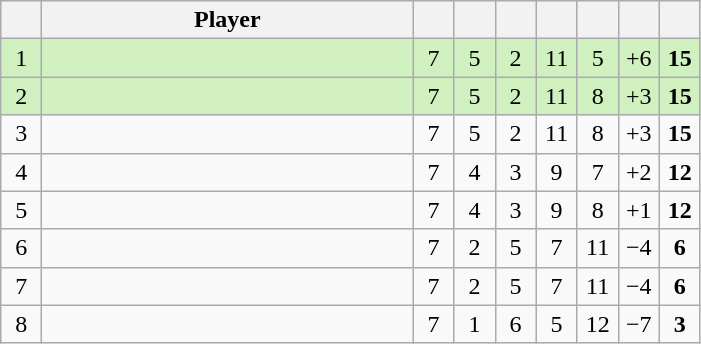<table class="wikitable" style="text-align:center; margin: 1em auto 1em auto, align:left">
<tr>
<th width=20></th>
<th width=240>Player</th>
<th width=20></th>
<th width=20></th>
<th width=20></th>
<th width=20></th>
<th width=20></th>
<th width=20></th>
<th width=20></th>
</tr>
<tr style="background:#D0F0C0;">
<td>1</td>
<td align=left></td>
<td>7</td>
<td>5</td>
<td>2</td>
<td>11</td>
<td>5</td>
<td>+6</td>
<td><strong>15</strong></td>
</tr>
<tr style="background:#D0F0C0;">
<td>2</td>
<td align=left></td>
<td>7</td>
<td>5</td>
<td>2</td>
<td>11</td>
<td>8</td>
<td>+3</td>
<td><strong>15</strong></td>
</tr>
<tr style=>
<td>3</td>
<td align=left></td>
<td>7</td>
<td>5</td>
<td>2</td>
<td>11</td>
<td>8</td>
<td>+3</td>
<td><strong>15</strong></td>
</tr>
<tr style=>
<td>4</td>
<td align=left></td>
<td>7</td>
<td>4</td>
<td>3</td>
<td>9</td>
<td>7</td>
<td>+2</td>
<td><strong>12</strong></td>
</tr>
<tr style=>
<td>5</td>
<td align=left></td>
<td>7</td>
<td>4</td>
<td>3</td>
<td>9</td>
<td>8</td>
<td>+1</td>
<td><strong>12</strong></td>
</tr>
<tr style=>
<td>6</td>
<td align=left></td>
<td>7</td>
<td>2</td>
<td>5</td>
<td>7</td>
<td>11</td>
<td>−4</td>
<td><strong>6</strong></td>
</tr>
<tr style=>
<td>7</td>
<td align=left></td>
<td>7</td>
<td>2</td>
<td>5</td>
<td>7</td>
<td>11</td>
<td>−4</td>
<td><strong>6</strong></td>
</tr>
<tr style=>
<td>8</td>
<td align=left></td>
<td>7</td>
<td>1</td>
<td>6</td>
<td>5</td>
<td>12</td>
<td>−7</td>
<td><strong>3</strong></td>
</tr>
</table>
